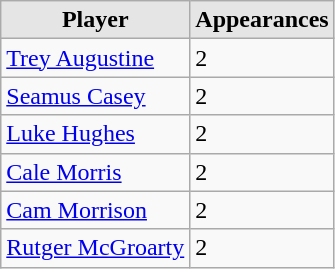<table class="wikitable">
<tr>
<th style="background:#e5e5e5;">Player</th>
<th style="background:#e5e5e5;">Appearances</th>
</tr>
<tr>
<td><a href='#'>Trey Augustine</a></td>
<td>2</td>
</tr>
<tr>
<td><a href='#'>Seamus Casey</a></td>
<td>2</td>
</tr>
<tr>
<td><a href='#'>Luke Hughes</a></td>
<td>2</td>
</tr>
<tr>
<td><a href='#'>Cale Morris</a></td>
<td>2</td>
</tr>
<tr>
<td><a href='#'>Cam Morrison</a></td>
<td>2</td>
</tr>
<tr>
<td><a href='#'>Rutger McGroarty</a></td>
<td>2</td>
</tr>
</table>
